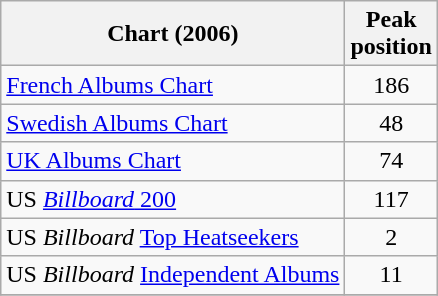<table class="wikitable">
<tr>
<th>Chart (2006)</th>
<th>Peak<br>position</th>
</tr>
<tr>
<td><a href='#'>French Albums Chart</a></td>
<td align="center">186</td>
</tr>
<tr>
<td><a href='#'>Swedish Albums Chart</a></td>
<td align="center">48</td>
</tr>
<tr>
<td><a href='#'>UK Albums Chart</a></td>
<td align="center">74</td>
</tr>
<tr>
<td>US <a href='#'><em>Billboard</em> 200</a></td>
<td align="center">117</td>
</tr>
<tr>
<td>US <em>Billboard</em> <a href='#'>Top Heatseekers</a></td>
<td align="center">2</td>
</tr>
<tr>
<td>US <em>Billboard</em> <a href='#'>Independent Albums</a></td>
<td align="center">11</td>
</tr>
<tr>
</tr>
</table>
